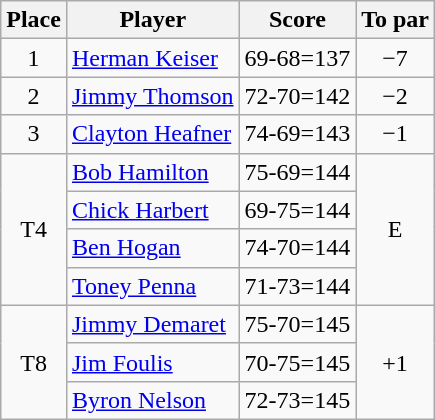<table class="wikitable">
<tr>
<th>Place</th>
<th>Player</th>
<th>Score</th>
<th>To par</th>
</tr>
<tr>
<td align="center">1</td>
<td> <a href='#'>Herman Keiser</a></td>
<td>69-68=137</td>
<td align="center">−7</td>
</tr>
<tr>
<td align="center">2</td>
<td> <a href='#'>Jimmy Thomson</a></td>
<td>72-70=142</td>
<td align="center">−2</td>
</tr>
<tr>
<td align="center">3</td>
<td> <a href='#'>Clayton Heafner</a></td>
<td>74-69=143</td>
<td align="center">−1</td>
</tr>
<tr>
<td rowspan="4" align="center">T4</td>
<td> <a href='#'>Bob Hamilton</a></td>
<td>75-69=144</td>
<td rowspan="4" align="center">E</td>
</tr>
<tr>
<td> <a href='#'>Chick Harbert</a></td>
<td>69-75=144</td>
</tr>
<tr>
<td> <a href='#'>Ben Hogan</a></td>
<td>74-70=144</td>
</tr>
<tr>
<td> <a href='#'>Toney Penna</a></td>
<td>71-73=144</td>
</tr>
<tr>
<td rowspan="3" align="center">T8</td>
<td> <a href='#'>Jimmy Demaret</a></td>
<td>75-70=145</td>
<td rowspan="3" align="center">+1</td>
</tr>
<tr>
<td> <a href='#'>Jim Foulis</a></td>
<td>70-75=145</td>
</tr>
<tr>
<td> <a href='#'>Byron Nelson</a></td>
<td>72-73=145</td>
</tr>
</table>
